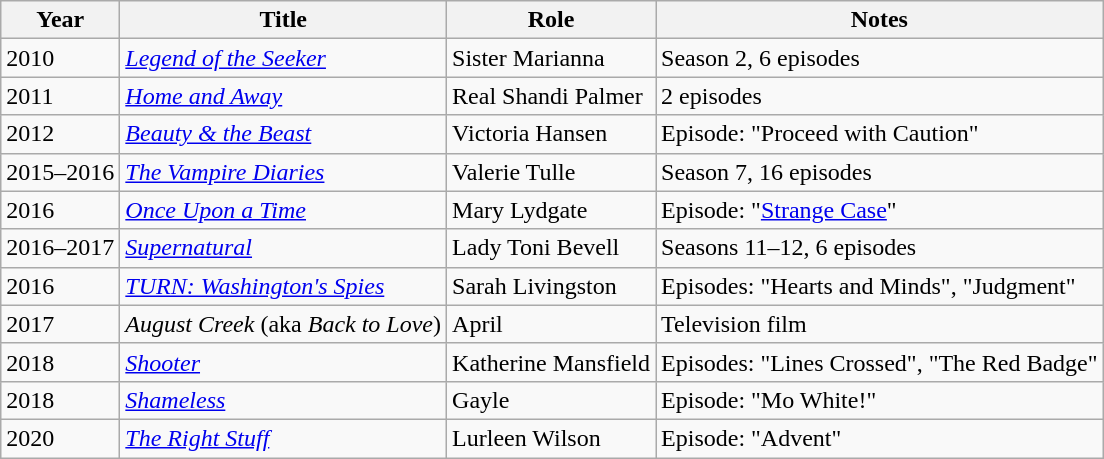<table class="wikitable sortable">
<tr>
<th>Year</th>
<th>Title</th>
<th>Role</th>
<th class="unsortable">Notes</th>
</tr>
<tr>
<td>2010</td>
<td><em><a href='#'>Legend of the Seeker</a></em></td>
<td>Sister Marianna</td>
<td>Season 2, 6 episodes</td>
</tr>
<tr>
<td>2011</td>
<td><em><a href='#'>Home and Away</a></em></td>
<td>Real Shandi Palmer</td>
<td>2 episodes</td>
</tr>
<tr>
<td>2012</td>
<td><em><a href='#'>Beauty & the Beast</a></em></td>
<td>Victoria Hansen</td>
<td>Episode: "Proceed with Caution"</td>
</tr>
<tr>
<td>2015–2016</td>
<td><em><a href='#'>The Vampire Diaries</a></em></td>
<td>Valerie Tulle</td>
<td>Season 7, 16 episodes</td>
</tr>
<tr>
<td>2016</td>
<td><em><a href='#'>Once Upon a Time</a></em></td>
<td>Mary Lydgate</td>
<td>Episode: "<a href='#'>Strange Case</a>"</td>
</tr>
<tr>
<td>2016–2017</td>
<td><em><a href='#'>Supernatural</a></em></td>
<td>Lady Toni Bevell</td>
<td>Seasons 11–12, 6 episodes</td>
</tr>
<tr>
<td>2016</td>
<td><em><a href='#'>TURN: Washington's Spies</a></em></td>
<td>Sarah Livingston</td>
<td>Episodes: "Hearts and Minds", "Judgment"</td>
</tr>
<tr>
<td>2017</td>
<td><em>August Creek</em> (aka <em>Back to Love</em>)</td>
<td>April</td>
<td>Television film</td>
</tr>
<tr>
<td>2018</td>
<td><em><a href='#'>Shooter</a></em></td>
<td>Katherine Mansfield</td>
<td>Episodes: "Lines Crossed", "The Red Badge"</td>
</tr>
<tr>
<td>2018</td>
<td><em><a href='#'>Shameless</a></em></td>
<td>Gayle</td>
<td>Episode: "Mo White!"</td>
</tr>
<tr>
<td>2020</td>
<td><em><a href='#'>The Right Stuff</a></em></td>
<td>Lurleen Wilson</td>
<td>Episode: "Advent"</td>
</tr>
</table>
